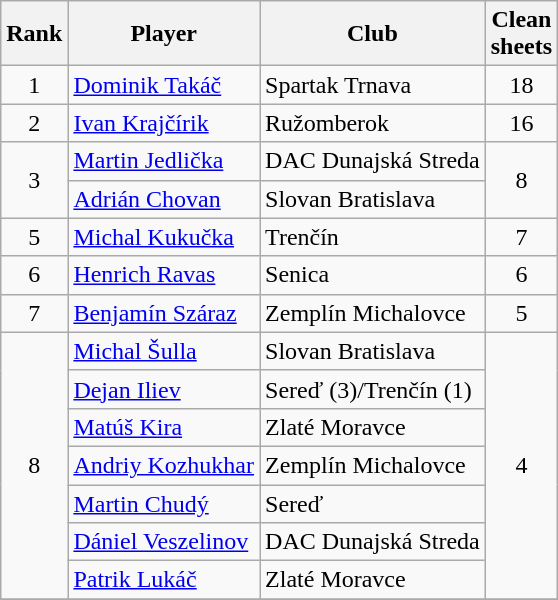<table class="wikitable" style="text-align:center">
<tr>
<th>Rank</th>
<th>Player</th>
<th>Club</th>
<th>Clean<br> sheets</th>
</tr>
<tr>
<td>1</td>
<td align="left"> <a href='#'>Dominik Takáč</a></td>
<td align="left">Spartak Trnava</td>
<td>18</td>
</tr>
<tr>
<td>2</td>
<td align="left"> <a href='#'>Ivan Krajčírik</a></td>
<td align="left">Ružomberok</td>
<td>16</td>
</tr>
<tr>
<td rowspan="2">3</td>
<td align="left"> <a href='#'>Martin Jedlička</a></td>
<td align="left">DAC Dunajská Streda</td>
<td rowspan="2">8</td>
</tr>
<tr>
<td align="left"> <a href='#'>Adrián Chovan</a></td>
<td align="left">Slovan Bratislava</td>
</tr>
<tr>
<td>5</td>
<td align="left"> <a href='#'>Michal Kukučka</a></td>
<td align="left">Trenčín</td>
<td>7</td>
</tr>
<tr>
<td>6</td>
<td align="left"> <a href='#'>Henrich Ravas</a></td>
<td align="left">Senica</td>
<td>6</td>
</tr>
<tr>
<td>7</td>
<td align="left"> <a href='#'>Benjamín Száraz</a></td>
<td align="left">Zemplín Michalovce</td>
<td>5</td>
</tr>
<tr>
<td rowspan="7">8</td>
<td align="left"> <a href='#'>Michal Šulla</a></td>
<td align="left">Slovan Bratislava</td>
<td rowspan=7">4</td>
</tr>
<tr>
<td align="left"> <a href='#'>Dejan Iliev</a></td>
<td align="left">Sereď (3)/Trenčín (1)</td>
</tr>
<tr>
<td align="left"> <a href='#'>Matúš Kira</a></td>
<td align="left">Zlaté Moravce</td>
</tr>
<tr>
<td align="left"> <a href='#'>Andriy Kozhukhar</a></td>
<td align="left">Zemplín Michalovce</td>
</tr>
<tr>
<td align="left"> <a href='#'>Martin Chudý</a></td>
<td align="left">Sereď</td>
</tr>
<tr>
<td align="left"> <a href='#'>Dániel Veszelinov</a></td>
<td align="left">DAC Dunajská Streda</td>
</tr>
<tr>
<td align="left"> <a href='#'>Patrik Lukáč</a></td>
<td align="left">Zlaté Moravce</td>
</tr>
<tr>
</tr>
</table>
